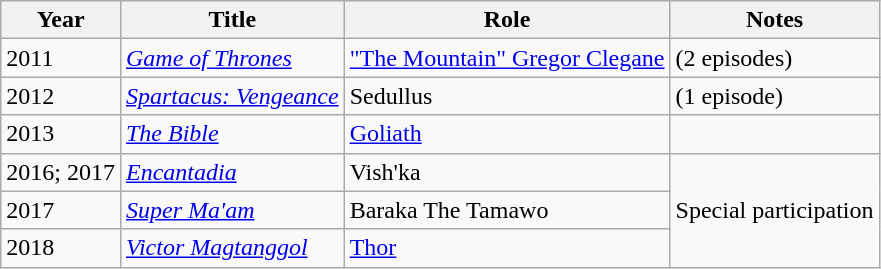<table class="wikitable sortable">
<tr>
<th>Year</th>
<th>Title</th>
<th>Role</th>
<th class="unsortable">Notes</th>
</tr>
<tr>
<td>2011</td>
<td><em><a href='#'>Game of Thrones</a></em></td>
<td><a href='#'>"The Mountain" Gregor Clegane</a></td>
<td>(2 episodes)</td>
</tr>
<tr>
<td>2012</td>
<td><em><a href='#'>Spartacus: Vengeance</a></em></td>
<td>Sedullus</td>
<td>(1 episode)</td>
</tr>
<tr>
<td>2013</td>
<td><em><a href='#'>The Bible</a></em></td>
<td><a href='#'>Goliath</a></td>
<td></td>
</tr>
<tr>
<td>2016; 2017</td>
<td><em><a href='#'>Encantadia</a></em></td>
<td>Vish'ka</td>
<td rowspan="3">Special participation</td>
</tr>
<tr>
<td>2017</td>
<td><em><a href='#'>Super Ma'am</a></em></td>
<td>Baraka The Tamawo</td>
</tr>
<tr>
<td>2018</td>
<td><em><a href='#'>Victor Magtanggol</a></em></td>
<td><a href='#'>Thor</a></td>
</tr>
</table>
